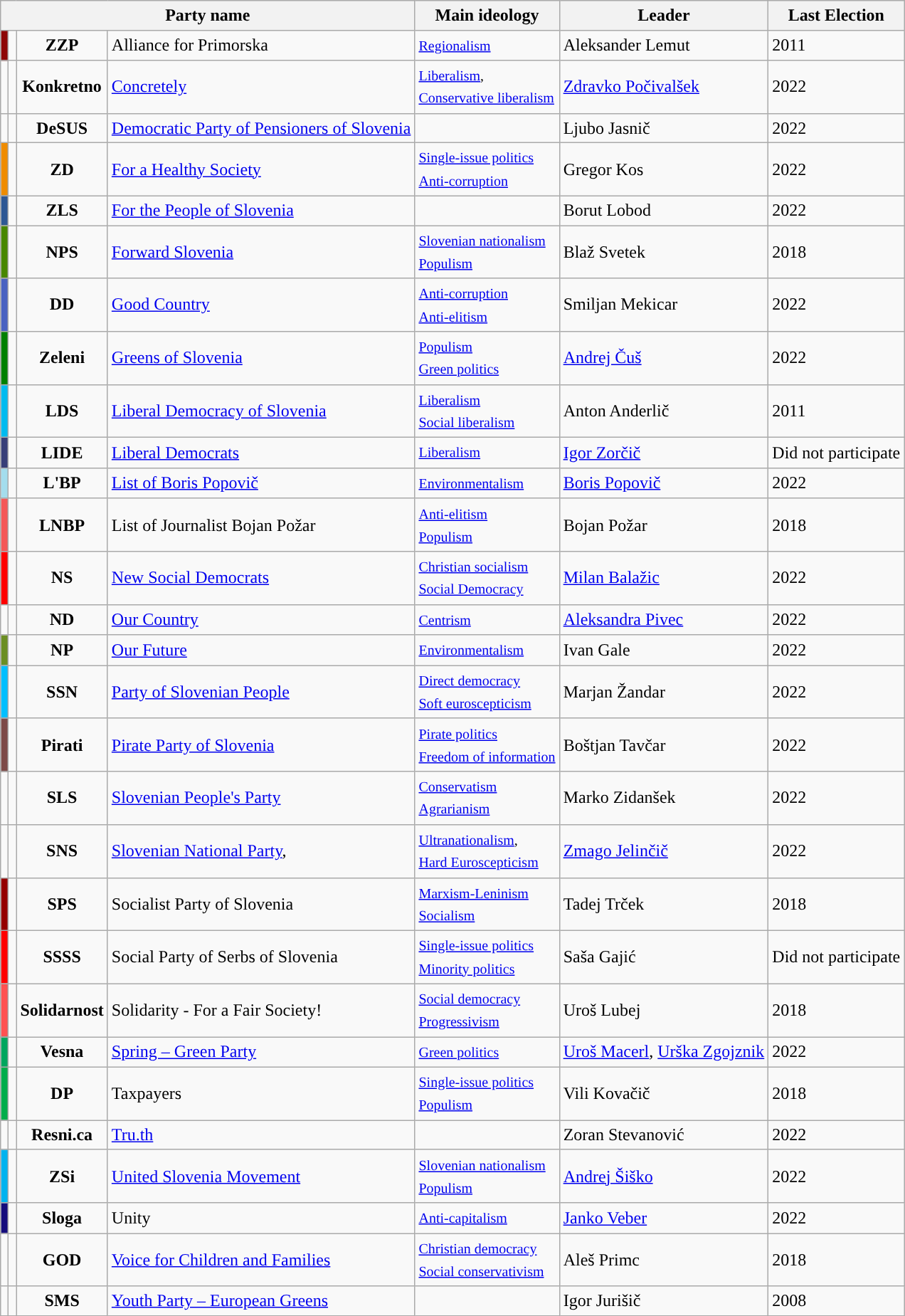<table class="wikitable collapsible collapsed" style="text-align:left;  line-height:126%; margin-bottom:0">
<tr>
<th colspan="4" width=300>Party name</th>
<th>Main ideology</th>
<th>Leader</th>
<th>Last Election</th>
</tr>
<tr>
<td style="background:#8e0707"></td>
<td></td>
<td style="text-align:center;"><strong>ZZP</strong></td>
<td>Alliance for Primorska<br></td>
<td><small><a href='#'>Regionalism</a></small></td>
<td>Aleksander Lemut</td>
<td>2011</td>
</tr>
<tr>
<td style="background:"></td>
<td></td>
<td style="text-align:center;"><strong>Konkretno</strong></td>
<td><a href='#'>Concretely</a> <br></td>
<td><small><a href='#'>Liberalism</a>,  <br><a href='#'>Conservative liberalism</a></small></td>
<td><a href='#'>Zdravko Počivalšek</a></td>
<td>2022</td>
</tr>
<tr>
<td style="background:"></td>
<td></td>
<td style="text-align:center;"><strong>DeSUS</strong></td>
<td><a href='#'>Democratic Party of Pensioners of Slovenia</a><br></td>
<td><small></small></td>
<td>Ljubo Jasnič</td>
<td>2022</td>
</tr>
<tr>
<td style="background:#ef8c00"></td>
<td></td>
<td style="text-align:center;"><strong>ZD</strong></td>
<td><a href='#'>For a Healthy Society</a><br></td>
<td><a href='#'><small>Single-issue politics</small></a><br><a href='#'><small>Anti-corruption</small></a></td>
<td>Gregor Kos</td>
<td>2022</td>
</tr>
<tr>
<td style="background:#2E5894"></td>
<td></td>
<td style="text-align:center;"><strong>ZLS</strong></td>
<td><a href='#'>For the People of Slovenia</a><br></td>
<td></td>
<td>Borut Lobod</td>
<td>2022</td>
</tr>
<tr>
<td style="background:#488700"></td>
<td></td>
<td style="text-align:center;"><strong>NPS</strong></td>
<td><a href='#'>Forward Slovenia</a><br></td>
<td><small><a href='#'>Slovenian nationalism</a></small><br><small><a href='#'>Populism</a></small></td>
<td>Blaž Svetek</td>
<td>2018</td>
</tr>
<tr>
<td style="background:#4961c1"></td>
<td></td>
<td style="text-align:center;"><strong>DD</strong></td>
<td><a href='#'>Good Country</a><br></td>
<td><a href='#'><small>Anti-corruption</small></a><small><br><a href='#'>Anti-elitism</a></small></td>
<td>Smiljan Mekicar</td>
<td>2022</td>
</tr>
<tr>
<td style="background:green"></td>
<td></td>
<td style="text-align:center;"><strong>Zeleni</strong></td>
<td><a href='#'>Greens of Slovenia</a><br></td>
<td><small><a href='#'>Populism</a><br><a href='#'>Green politics</a></small></td>
<td><a href='#'>Andrej Čuš</a></td>
<td>2022</td>
</tr>
<tr>
<td style="background:#00BBF0"></td>
<td></td>
<td style="text-align:center;"><strong>LDS</strong></td>
<td><a href='#'>Liberal Democracy of Slovenia</a><br></td>
<td><a href='#'><small>Liberalism</small></a><br><a href='#'><small>Social liberalism</small></a></td>
<td>Anton Anderlič</td>
<td>2011</td>
</tr>
<tr>
<td style="background:#383F78"></td>
<td></td>
<td style="text-align:center;"><strong>LIDE</strong></td>
<td><a href='#'>Liberal Democrats</a><br></td>
<td><small><a href='#'>Liberalism</a></small></td>
<td><a href='#'>Igor Zorčič</a></td>
<td>Did not participate</td>
</tr>
<tr>
<td style="background:#A4DDED"></td>
<td></td>
<td style="text-align:center;"><strong>L'BP</strong></td>
<td><a href='#'>List of Boris Popovič</a><br></td>
<td><small><a href='#'>Environmentalism</a></small></td>
<td><a href='#'>Boris Popovič</a></td>
<td>2022</td>
</tr>
<tr>
<td style="background:#f45858"></td>
<td></td>
<td style="text-align:center;"><strong>LNBP</strong></td>
<td>List of Journalist Bojan Požar<br></td>
<td><a href='#'><small>Anti-elitism</small></a><br><small><a href='#'>Populism</a></small></td>
<td>Bojan Požar</td>
<td>2018</td>
</tr>
<tr>
<td style="background:red"></td>
<td></td>
<td style="text-align:center;"><strong>NS</strong></td>
<td><a href='#'>New Social Democrats</a><br></td>
<td><a href='#'><small>Christian socialism</small></a><br><a href='#'><small>Social Democracy</small></a></td>
<td><a href='#'>Milan Balažic</a></td>
<td>2022</td>
</tr>
<tr>
<td style="background:"></td>
<td></td>
<td style="text-align:center;"><strong>ND</strong></td>
<td><a href='#'>Our Country</a><br></td>
<td><small><a href='#'>Centrism</a></small></td>
<td><a href='#'>Aleksandra Pivec</a></td>
<td>2022</td>
</tr>
<tr>
<td style="background:#6B8E23"></td>
<td></td>
<td style="text-align:center;"><strong>NP</strong></td>
<td><a href='#'>Our Future</a><br></td>
<td><small><a href='#'>Environmentalism</a></small></td>
<td>Ivan Gale</td>
<td>2022</td>
</tr>
<tr>
<td style="background:#00BFFF"></td>
<td></td>
<td style="text-align:center;"><strong>SSN</strong></td>
<td><a href='#'>Party of Slovenian People</a><br></td>
<td><a href='#'><small>Direct democracy</small></a><br><a href='#'><small>Soft euroscepticism</small></a></td>
<td>Marjan Žandar</td>
<td>2022</td>
</tr>
<tr>
<td style="background:#7D4A48"></td>
<td></td>
<td style="text-align:center;"><strong>Pirati</strong></td>
<td><a href='#'>Pirate Party of Slovenia</a><br></td>
<td><a href='#'><small>Pirate politics</small></a><br><a href='#'><small>Freedom of information</small></a></td>
<td>Boštjan Tavčar</td>
<td>2022</td>
</tr>
<tr>
<td style="background:"></td>
<td></td>
<td style="text-align:center;"><strong>SLS</strong></td>
<td><a href='#'>Slovenian People's Party</a><br></td>
<td><a href='#'><small>Conservatism</small></a><br><a href='#'><small>Agrarianism</small></a></td>
<td>Marko Zidanšek</td>
<td>2022</td>
</tr>
<tr>
<td style="background:"></td>
<td></td>
<td style="text-align:center;"><strong>SNS</strong></td>
<td><a href='#'>Slovenian National Party</a>,  <br></td>
<td><small><a href='#'>Ultranationalism</a>,  <br><a href='#'>Hard Euroscepticism</a></small></td>
<td><a href='#'>Zmago Jelinčič</a></td>
<td>2022</td>
</tr>
<tr>
<td style="background:#950000"></td>
<td></td>
<td style="text-align:center;"><strong>SPS</strong></td>
<td>Socialist Party of Slovenia<br></td>
<td><a href='#'><small>Marxism-Leninism</small></a><br><a href='#'><small>Socialism</small></a></td>
<td>Tadej Trček</td>
<td>2018</td>
</tr>
<tr>
<td style="background:red"></td>
<td></td>
<td style="text-align:center;"><strong>SSSS</strong></td>
<td>Social Party of Serbs of Slovenia<br></td>
<td><a href='#'><small>Single-issue politics</small></a><br><small><a href='#'>Minority politics</a></small></td>
<td>Saša Gajić</td>
<td>Did not participate</td>
</tr>
<tr>
<td style="background:#ff5151"></td>
<td></td>
<td style="text-align:center;"><strong>Solidarnost</strong></td>
<td>Solidarity - For a Fair Society!<br></td>
<td><a href='#'><small>Social democracy</small></a><br><a href='#'><small>Progressivism</small></a></td>
<td>Uroš Lubej</td>
<td>2018</td>
</tr>
<tr>
<td style="background:#00A65E"></td>
<td></td>
<td style="text-align:center;"><strong>Vesna</strong></td>
<td><a href='#'>Spring – Green Party</a><br></td>
<td><small><a href='#'>Green politics</a></small></td>
<td><a href='#'>Uroš Macerl</a>, <a href='#'>Urška Zgojznik</a></td>
<td>2022</td>
</tr>
<tr>
<td style="background:#00ad4b"></td>
<td></td>
<td style="text-align:center;"><strong>DP</strong></td>
<td>Taxpayers<br></td>
<td><a href='#'><small>Single-issue politics</small></a><br><small><a href='#'>Populism</a></small></td>
<td>Vili Kovačič</td>
<td>2018</td>
</tr>
<tr>
<td style="background:"></td>
<td></td>
<td style="text-align:center;"><strong>Resni.ca</strong></td>
<td><a href='#'>Tru.th</a><br></td>
<td></td>
<td>Zoran Stevanović</td>
<td>2022</td>
</tr>
<tr>
<td style="background:#00b3ef"></td>
<td></td>
<td style="text-align:center;"><strong>ZSi</strong></td>
<td><a href='#'>United Slovenia Movement</a><br></td>
<td><small><a href='#'>Slovenian nationalism</a></small><br><small><a href='#'>Populism</a></small></td>
<td><a href='#'>Andrej Šiško</a></td>
<td>2022</td>
</tr>
<tr>
<td style="background:#150c7c"></td>
<td></td>
<td style="text-align:center;"><strong>Sloga</strong></td>
<td>Unity<br></td>
<td><small><a href='#'>Anti-capitalism</a></small></td>
<td><a href='#'>Janko Veber</a></td>
<td>2022</td>
</tr>
<tr>
<td style="background:"></td>
<td></td>
<td style="text-align:center;"><strong>GOD</strong></td>
<td><a href='#'>Voice for Children and Families</a><br></td>
<td><a href='#'><small>Christian democracy</small></a><br><a href='#'><small>Social conservativism</small></a></td>
<td>Aleš Primc</td>
<td>2018</td>
</tr>
<tr>
<td style="background:"></td>
<td></td>
<td style="text-align:center;"><strong>SMS</strong></td>
<td><a href='#'>Youth Party – European Greens</a><br></td>
<td></td>
<td>Igor Jurišič</td>
<td>2008</td>
</tr>
</table>
